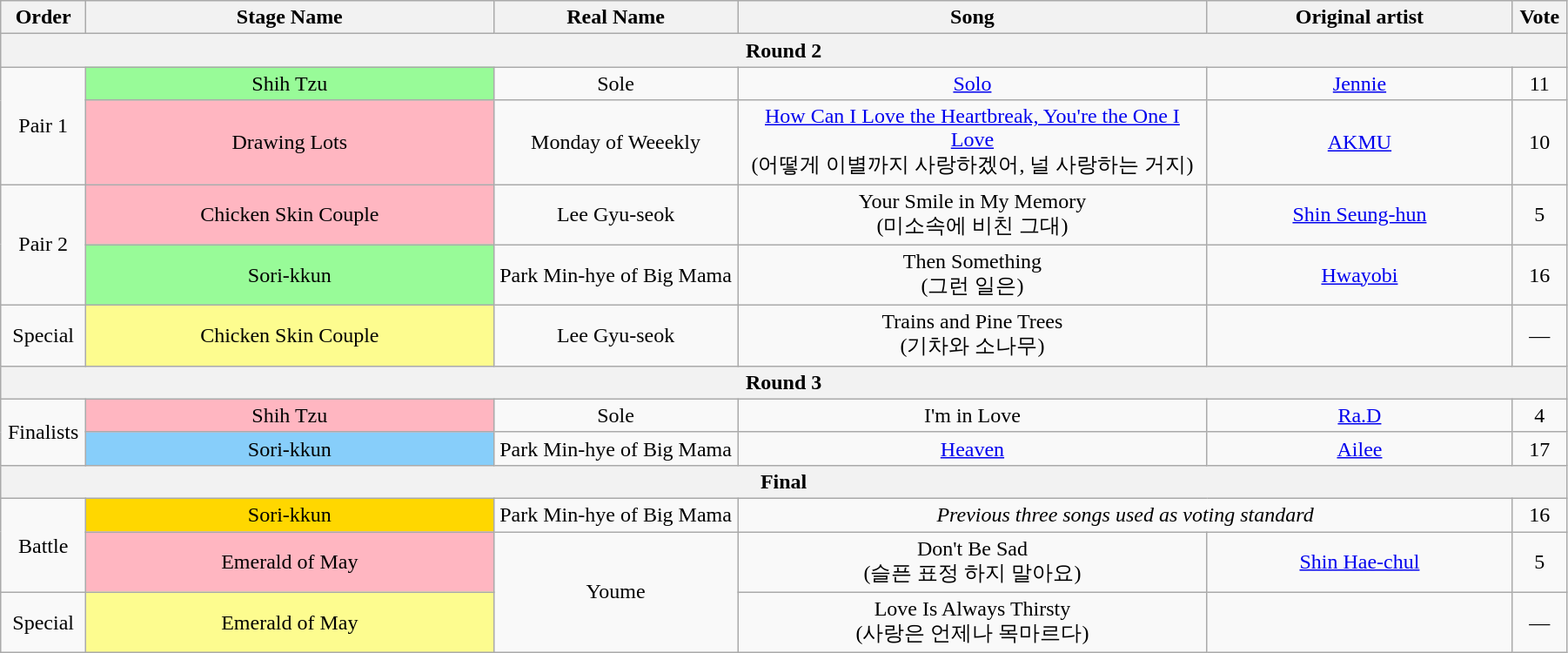<table class="wikitable" style="text-align:center; width:95%;">
<tr>
<th style="width:1%;">Order</th>
<th style="width:20%;">Stage Name</th>
<th style="width:12%;">Real Name</th>
<th style="width:23%;">Song</th>
<th style="width:15%;">Original artist</th>
<th style="width:1%;">Vote</th>
</tr>
<tr>
<th colspan=6>Round 2</th>
</tr>
<tr>
<td rowspan=2>Pair 1</td>
<td bgcolor="palegreen">Shih Tzu</td>
<td>Sole</td>
<td><a href='#'>Solo</a></td>
<td><a href='#'>Jennie</a></td>
<td>11</td>
</tr>
<tr>
<td bgcolor="lightpink">Drawing Lots</td>
<td>Monday of Weeekly</td>
<td><a href='#'>How Can I Love the Heartbreak, You're the One I Love</a><br>(어떻게 이별까지 사랑하겠어, 널 사랑하는 거지)</td>
<td><a href='#'>AKMU</a></td>
<td>10</td>
</tr>
<tr>
<td rowspan=2>Pair 2</td>
<td bgcolor="lightpink">Chicken Skin Couple</td>
<td>Lee Gyu-seok</td>
<td>Your Smile in My Memory<br>(미소속에 비친 그대)</td>
<td><a href='#'>Shin Seung-hun</a></td>
<td>5</td>
</tr>
<tr>
<td bgcolor="palegreen">Sori-kkun</td>
<td>Park Min-hye of Big Mama</td>
<td>Then Something<br>(그런 일은)</td>
<td><a href='#'>Hwayobi</a></td>
<td>16</td>
</tr>
<tr>
<td>Special</td>
<td bgcolor="#FDFC8F">Chicken Skin Couple</td>
<td>Lee Gyu-seok</td>
<td>Trains and Pine Trees<br>(기차와 소나무)</td>
<td></td>
<td>—</td>
</tr>
<tr>
<th colspan=6>Round 3</th>
</tr>
<tr>
<td rowspan=2>Finalists</td>
<td bgcolor="lightpink">Shih Tzu</td>
<td>Sole</td>
<td>I'm in Love</td>
<td><a href='#'>Ra.D</a></td>
<td>4</td>
</tr>
<tr>
<td bgcolor="lightskyblue">Sori-kkun</td>
<td>Park Min-hye of Big Mama</td>
<td><a href='#'>Heaven</a></td>
<td><a href='#'>Ailee</a></td>
<td>17</td>
</tr>
<tr>
<th colspan=6>Final</th>
</tr>
<tr>
<td rowspan=2>Battle</td>
<td bgcolor="gold">Sori-kkun</td>
<td>Park Min-hye of Big Mama</td>
<td colspan=2><em>Previous three songs used as voting standard</em></td>
<td>16</td>
</tr>
<tr>
<td bgcolor="lightpink">Emerald of May</td>
<td rowspan=2>Youme</td>
<td>Don't Be Sad<br>(슬픈 표정 하지 말아요)</td>
<td><a href='#'>Shin Hae-chul</a></td>
<td>5</td>
</tr>
<tr>
<td>Special</td>
<td bgcolor="#FDFC8F">Emerald of May</td>
<td>Love Is Always Thirsty<br>(사랑은 언제나 목마르다)</td>
<td></td>
<td>—</td>
</tr>
</table>
